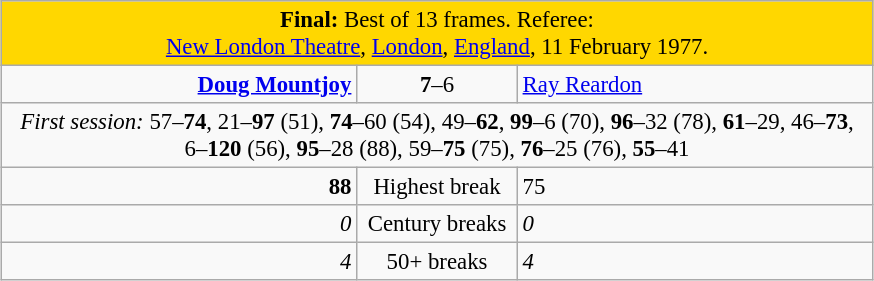<table class="wikitable" style="font-size: 95%; margin: 1em auto 1em auto;">
<tr>
<td colspan="3" align="center" bgcolor="#ffd700"><strong>Final:</strong> Best of 13 frames. Referee: <br><a href='#'>New London Theatre</a>, <a href='#'>London</a>, <a href='#'>England</a>, 11 February 1977.</td>
</tr>
<tr>
<td width="230" align="right"><strong><a href='#'>Doug Mountjoy</a></strong><br></td>
<td width="100" align="center"><strong>7</strong>–6</td>
<td width="230"><a href='#'>Ray Reardon</a><br></td>
</tr>
<tr>
<td colspan="3" align="center" style="font-size: 100%"><em>First session:</em> 57–<strong>74</strong>, 21–<strong>97</strong> (51), <strong>74</strong>–60 (54), 49–<strong>62</strong>, <strong>99</strong>–6 (70), <strong>96</strong>–32 (78), <strong>61</strong>–29, 46–<strong>73</strong>, 6–<strong>120</strong> (56), <strong>95</strong>–28 (88), 59–<strong>75</strong> (75), <strong>76</strong>–25 (76), <strong>55</strong>–41</td>
</tr>
<tr>
<td align="right"><strong>88</strong></td>
<td align="center">Highest break</td>
<td>75</td>
</tr>
<tr>
<td align="right"><em>0</em></td>
<td align="center">Century breaks</td>
<td><em>0</em></td>
</tr>
<tr>
<td align="right"><em>4</em></td>
<td align="center">50+ breaks</td>
<td><em>4</em></td>
</tr>
</table>
